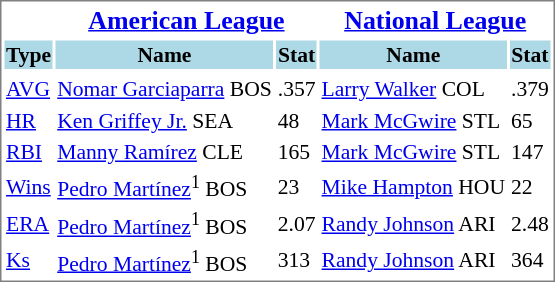<table cellpadding="1" style="width:auto;font-size: 90%; border: 1px solid gray;">
<tr align="center" style="font-size: larger;">
<td> </td>
<th colspan=2><a href='#'>American League</a></th>
<th colspan=2><a href='#'>National League</a></th>
</tr>
<tr style="background:lightblue;">
<th>Type</th>
<th>Name</th>
<th>Stat</th>
<th>Name</th>
<th>Stat</th>
</tr>
<tr align="center" style="vertical-align: middle;" style="background:lightblue;">
</tr>
<tr>
<td><a href='#'>AVG</a></td>
<td><a href='#'>Nomar Garciaparra</a> BOS</td>
<td>.357</td>
<td><a href='#'>Larry Walker</a> COL</td>
<td>.379</td>
</tr>
<tr>
<td><a href='#'>HR</a></td>
<td><a href='#'>Ken Griffey Jr.</a> SEA</td>
<td>48</td>
<td><a href='#'>Mark McGwire</a> STL</td>
<td>65</td>
</tr>
<tr>
<td><a href='#'>RBI</a></td>
<td><a href='#'>Manny Ramírez</a> CLE</td>
<td>165</td>
<td><a href='#'>Mark McGwire</a> STL</td>
<td>147</td>
</tr>
<tr>
<td><a href='#'>Wins</a></td>
<td><a href='#'>Pedro Martínez</a><sup>1</sup> BOS</td>
<td>23</td>
<td><a href='#'>Mike Hampton</a> HOU</td>
<td>22</td>
</tr>
<tr>
<td><a href='#'>ERA</a></td>
<td><a href='#'>Pedro Martínez</a><sup>1</sup> BOS</td>
<td>2.07</td>
<td><a href='#'>Randy Johnson</a> ARI</td>
<td>2.48</td>
</tr>
<tr>
<td><a href='#'>Ks</a></td>
<td><a href='#'>Pedro Martínez</a><sup>1</sup> BOS</td>
<td>313</td>
<td><a href='#'>Randy Johnson</a> ARI</td>
<td>364</td>
</tr>
</table>
